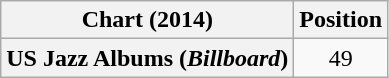<table class="wikitable plainrowheaders" style="text-align:center">
<tr>
<th scope="col">Chart (2014)</th>
<th scope="col">Position</th>
</tr>
<tr>
<th scope="row">US Jazz Albums (<em>Billboard</em>)</th>
<td align=center>49</td>
</tr>
</table>
